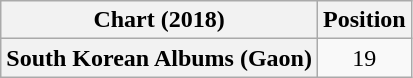<table class="wikitable plainrowheaders" style="text-align:center">
<tr>
<th>Chart (2018)</th>
<th>Position</th>
</tr>
<tr>
<th scope="row">South Korean Albums (Gaon)</th>
<td>19</td>
</tr>
</table>
